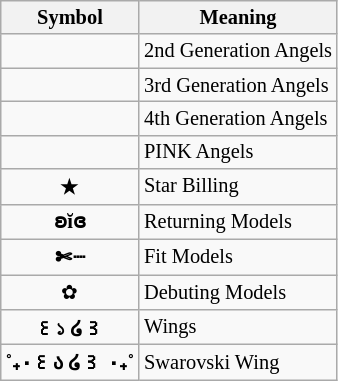<table class="sortable wikitable" style="font-size:85%;">
<tr>
<th>Symbol</th>
<th>Meaning</th>
</tr>
<tr>
<td align="center"><strong></strong></td>
<td>2nd Generation Angels</td>
</tr>
<tr>
<td align="center"><strong></strong></td>
<td>3rd Generation Angels</td>
</tr>
<tr>
<td align="center"><strong></strong></td>
<td>4th Generation Angels</td>
</tr>
<tr>
<td align="center"><strong></strong></td>
<td>PINK Angels</td>
</tr>
<tr>
<td align="center"><strong>★</strong></td>
<td>Star Billing</td>
</tr>
<tr>
<td align="center"><strong>ʚĭɞ</strong></td>
<td>Returning Models</td>
</tr>
<tr>
<td align="center"><strong>✄┈</strong></td>
<td>Fit Models</td>
</tr>
<tr>
<td align="center">✿</td>
<td>Debuting Models</td>
</tr>
<tr>
<td align="center"><strong>꒰১ ໒꒱</strong></td>
<td>Wings</td>
</tr>
<tr>
<td align="center"><strong>˚₊‧꒰ა ໒꒱ ‧₊˚</strong></td>
<td>Swarovski Wing</td>
</tr>
</table>
